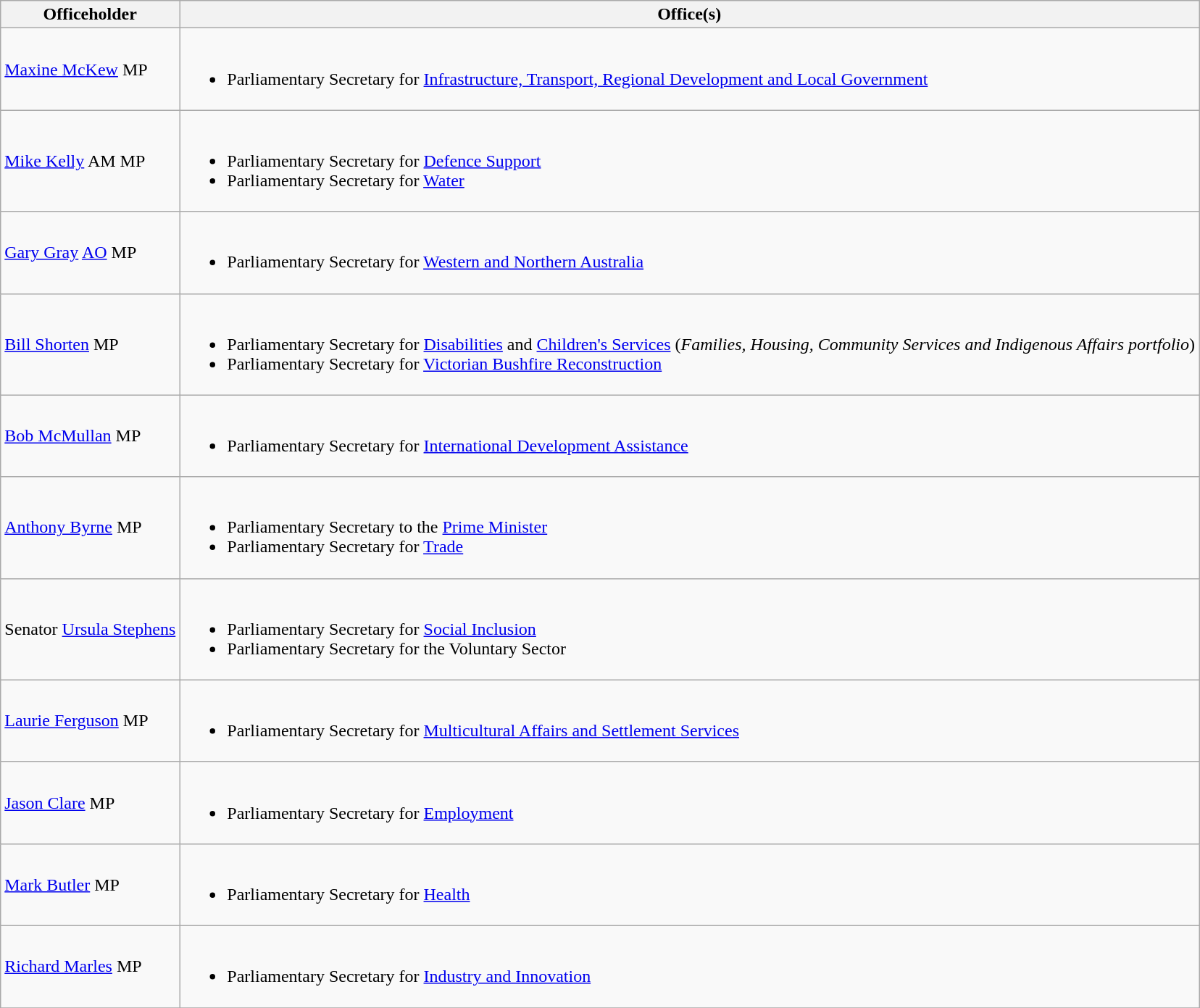<table class="wikitable">
<tr>
<th>Officeholder</th>
<th>Office(s)</th>
</tr>
<tr>
<td><a href='#'>Maxine McKew</a> MP</td>
<td><br><ul><li>Parliamentary Secretary for <a href='#'>Infrastructure, Transport, Regional Development and Local Government</a></li></ul></td>
</tr>
<tr>
<td><a href='#'>Mike Kelly</a> AM MP</td>
<td><br><ul><li>Parliamentary Secretary for <a href='#'>Defence Support</a></li><li>Parliamentary Secretary for <a href='#'>Water</a></li></ul></td>
</tr>
<tr>
<td><a href='#'>Gary Gray</a> <a href='#'>AO</a> MP</td>
<td><br><ul><li>Parliamentary Secretary for <a href='#'>Western and Northern Australia</a></li></ul></td>
</tr>
<tr>
<td><a href='#'>Bill Shorten</a> MP</td>
<td><br><ul><li>Parliamentary Secretary for <a href='#'>Disabilities</a> and <a href='#'>Children's Services</a> (<em>Families, Housing, Community Services and Indigenous Affairs portfolio</em>)</li><li>Parliamentary Secretary for <a href='#'>Victorian Bushfire Reconstruction</a></li></ul></td>
</tr>
<tr>
<td><a href='#'>Bob McMullan</a> MP</td>
<td><br><ul><li>Parliamentary Secretary for <a href='#'>International Development Assistance</a></li></ul></td>
</tr>
<tr>
<td><a href='#'>Anthony Byrne</a> MP</td>
<td><br><ul><li>Parliamentary Secretary to the <a href='#'>Prime Minister</a></li><li>Parliamentary Secretary for <a href='#'>Trade</a></li></ul></td>
</tr>
<tr>
<td>Senator <a href='#'>Ursula Stephens</a></td>
<td><br><ul><li>Parliamentary Secretary for <a href='#'>Social Inclusion</a></li><li>Parliamentary Secretary for the Voluntary Sector</li></ul></td>
</tr>
<tr>
<td><a href='#'>Laurie Ferguson</a> MP</td>
<td><br><ul><li>Parliamentary Secretary for <a href='#'>Multicultural Affairs and Settlement Services</a></li></ul></td>
</tr>
<tr>
<td><a href='#'>Jason Clare</a> MP</td>
<td><br><ul><li>Parliamentary Secretary for <a href='#'>Employment</a></li></ul></td>
</tr>
<tr>
<td><a href='#'>Mark Butler</a> MP</td>
<td><br><ul><li>Parliamentary Secretary for <a href='#'>Health</a></li></ul></td>
</tr>
<tr>
<td><a href='#'>Richard Marles</a> MP</td>
<td><br><ul><li>Parliamentary Secretary for <a href='#'>Industry and Innovation</a></li></ul></td>
</tr>
<tr>
</tr>
</table>
